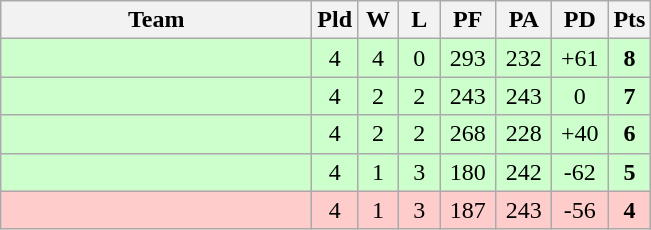<table class="wikitable" style="text-align:center;">
<tr>
<th width=200>Team</th>
<th width=20>Pld</th>
<th width=20>W</th>
<th width=20>L</th>
<th width=30>PF</th>
<th width=30>PA</th>
<th width=30>PD</th>
<th width=20>Pts</th>
</tr>
<tr style="background:#cfc;">
<td align=left></td>
<td>4</td>
<td>4</td>
<td>0</td>
<td>293</td>
<td>232</td>
<td>+61</td>
<td><strong>8</strong></td>
</tr>
<tr style="background:#cfc;">
<td align=left></td>
<td>4</td>
<td>2</td>
<td>2</td>
<td>243</td>
<td>243</td>
<td>0</td>
<td><strong>7</strong></td>
</tr>
<tr style="background:#cfc;">
<td align=left></td>
<td>4</td>
<td>2</td>
<td>2</td>
<td>268</td>
<td>228</td>
<td>+40</td>
<td><strong>6</strong></td>
</tr>
<tr style="background:#cfc;">
<td align=left></td>
<td>4</td>
<td>1</td>
<td>3</td>
<td>180</td>
<td>242</td>
<td>-62</td>
<td><strong>5</strong></td>
</tr>
<tr style="background:#fcc;">
<td align=left></td>
<td>4</td>
<td>1</td>
<td>3</td>
<td>187</td>
<td>243</td>
<td>-56</td>
<td><strong>4</strong></td>
</tr>
</table>
